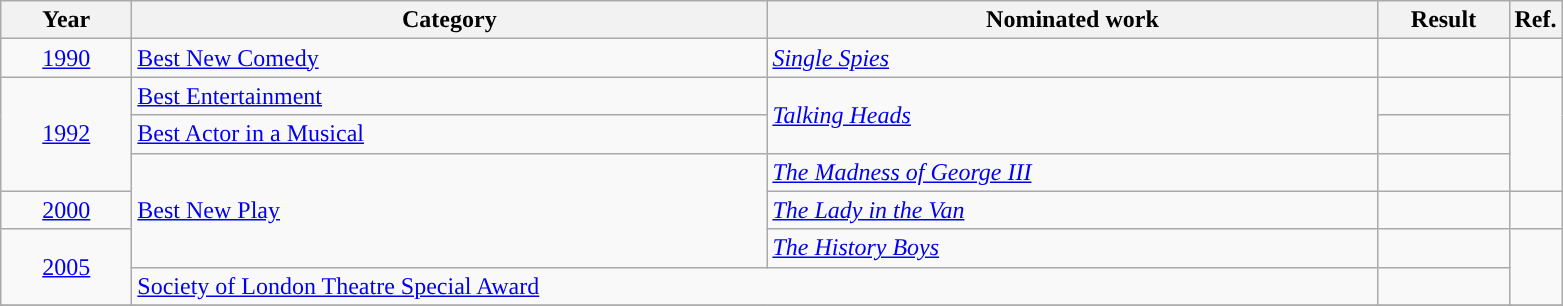<table class=wikitable>
<tr>
<th scope="col" style="width:5em;">Year</th>
<th scope="col" style="width:26em;">Category</th>
<th scope="col" style="width:25em;">Nominated work</th>
<th scope="col" style="width:5em;">Result</th>
<th>Ref.</th>
</tr>
<tr>
<td style="text-align:center;"><a href='#'>1990</a></td>
<td><a href='#'>Best New Comedy</a></td>
<td><em><a href='#'>Single Spies</a></em></td>
<td></td>
<td style="text-align:center;"></td>
</tr>
<tr>
<td style="text-align:center;", rowspan=3><a href='#'>1992</a></td>
<td><a href='#'>Best Entertainment</a></td>
<td rowspan=2><em><a href='#'>Talking Heads</a></em></td>
<td></td>
<td rowspan=3, style="text-align:center;"></td>
</tr>
<tr>
<td><a href='#'>Best Actor in a Musical</a></td>
<td></td>
</tr>
<tr>
<td rowspan=3><a href='#'>Best New Play</a></td>
<td><em><a href='#'>The Madness of George III</a></em></td>
<td></td>
</tr>
<tr>
<td style="text-align:center;"><a href='#'>2000</a></td>
<td><em><a href='#'>The Lady in the Van</a></em></td>
<td></td>
<td style="text-align:center;"></td>
</tr>
<tr>
<td style="text-align:center;", rowspan=2><a href='#'>2005</a></td>
<td><em><a href='#'>The History Boys</a></em></td>
<td></td>
<td rowspan=2, style="text-align:center;"></td>
</tr>
<tr>
<td colspan=2><a href='#'>Society of London Theatre Special Award</a></td>
<td></td>
</tr>
<tr>
</tr>
</table>
